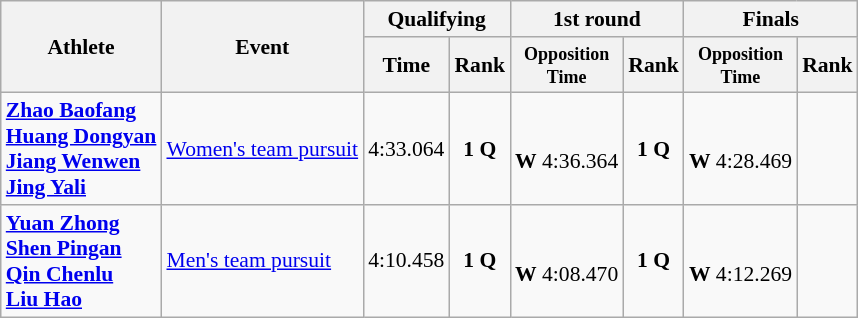<table class=wikitable style="font-size:90%">
<tr>
<th rowspan="2">Athlete</th>
<th rowspan="2">Event</th>
<th colspan="2">Qualifying</th>
<th colspan="2">1st round</th>
<th colspan="2">Finals</th>
</tr>
<tr>
<th>Time</th>
<th>Rank</th>
<th style="line-height:1em"><small>Opposition<br>Time</small></th>
<th>Rank</th>
<th style="line-height:1em"><small>Opposition<br>Time</small></th>
<th>Rank</th>
</tr>
<tr>
<td><strong><a href='#'>Zhao Baofang</a><br><a href='#'>Huang Dongyan</a><br><a href='#'>Jiang Wenwen</a><br><a href='#'>Jing Yali</a></strong></td>
<td><a href='#'>Women's team pursuit</a></td>
<td align=center>4:33.064</td>
<td align=center><strong>1 Q</strong></td>
<td><br><strong>W</strong> 4:36.364</td>
<td align=center><strong>1 Q</strong></td>
<td><br><strong>W</strong> 4:28.469</td>
<td align=center></td>
</tr>
<tr>
<td><strong><a href='#'>Yuan Zhong</a><br><a href='#'>Shen Pingan</a><br><a href='#'>Qin Chenlu</a><br><a href='#'>Liu Hao</a></strong></td>
<td><a href='#'>Men's team pursuit</a></td>
<td align=center>4:10.458</td>
<td align=center><strong>1 Q</strong></td>
<td><br><strong>W</strong> 4:08.470</td>
<td align=center><strong>1 Q</strong></td>
<td><br><strong>W</strong> 4:12.269</td>
<td align=center></td>
</tr>
</table>
